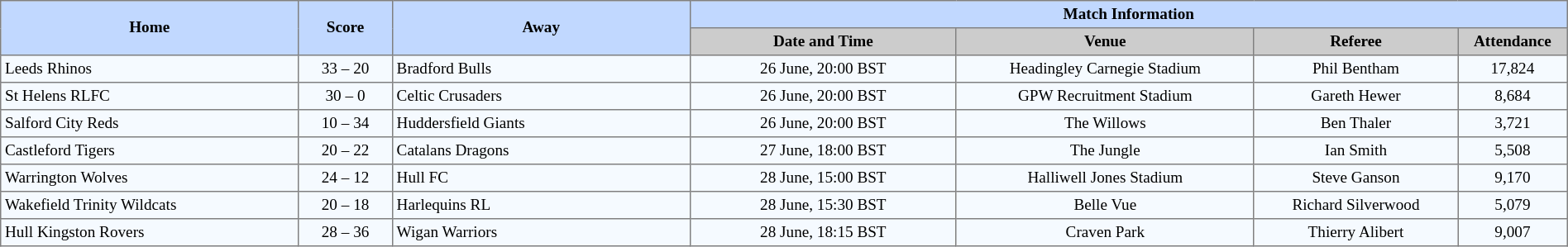<table border=1 style="border-collapse:collapse; font-size:80%; text-align:center;" cellpadding=3 cellspacing=0 width=100%>
<tr bgcolor=#C1D8FF>
<th rowspan=2 width=19%>Home</th>
<th rowspan=2 width=6%>Score</th>
<th rowspan=2 width=19%>Away</th>
<th colspan=6>Match Information</th>
</tr>
<tr bgcolor=#CCCCCC>
<th width=17%>Date and Time</th>
<th width=19%>Venue</th>
<th width=13%>Referee</th>
<th width=7%>Attendance</th>
</tr>
<tr bgcolor=#F5FAFF>
<td align=left> Leeds Rhinos</td>
<td>33 – 20</td>
<td align=left> Bradford Bulls</td>
<td>26 June, 20:00 BST</td>
<td>Headingley Carnegie Stadium</td>
<td>Phil Bentham</td>
<td>17,824</td>
</tr>
<tr bgcolor=#F5FAFF>
<td align=left> St Helens RLFC</td>
<td>30 – 0</td>
<td align=left> Celtic Crusaders</td>
<td>26 June, 20:00 BST</td>
<td>GPW Recruitment Stadium</td>
<td>Gareth Hewer</td>
<td>8,684</td>
</tr>
<tr bgcolor=#F5FAFF>
<td align=left> Salford City Reds</td>
<td>10 – 34</td>
<td align=left> Huddersfield Giants</td>
<td>26 June, 20:00 BST</td>
<td>The Willows</td>
<td>Ben Thaler</td>
<td>3,721</td>
</tr>
<tr bgcolor=#F5FAFF>
<td align=left> Castleford Tigers</td>
<td>20 – 22</td>
<td align=left> Catalans Dragons</td>
<td>27 June, 18:00 BST</td>
<td>The Jungle</td>
<td>Ian Smith</td>
<td>5,508</td>
</tr>
<tr bgcolor=#F5FAFF>
<td align=left> Warrington Wolves</td>
<td>24 – 12</td>
<td align=left> Hull FC</td>
<td>28 June, 15:00 BST</td>
<td>Halliwell Jones Stadium</td>
<td>Steve Ganson</td>
<td>9,170</td>
</tr>
<tr bgcolor=#F5FAFF>
<td align=left> Wakefield Trinity Wildcats</td>
<td>20 – 18</td>
<td align=left> Harlequins RL</td>
<td>28 June, 15:30 BST</td>
<td>Belle Vue</td>
<td>Richard Silverwood</td>
<td>5,079</td>
</tr>
<tr bgcolor=#F5FAFF>
<td align=left> Hull Kingston Rovers</td>
<td>28 – 36</td>
<td align=left> Wigan Warriors</td>
<td>28 June, 18:15 BST</td>
<td>Craven Park</td>
<td>Thierry Alibert</td>
<td>9,007</td>
</tr>
</table>
